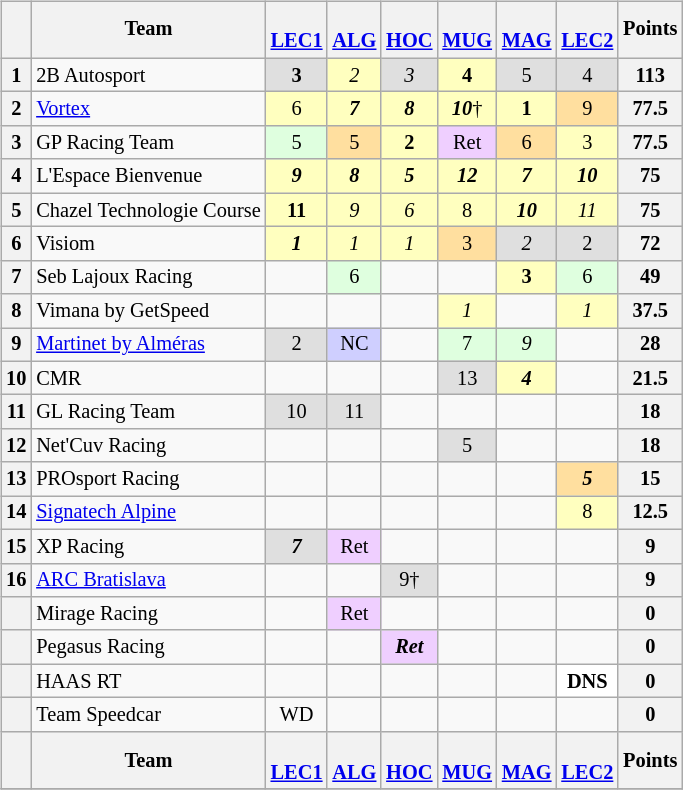<table>
<tr valign="top">
<td><br><table class="wikitable" style="font-size: 85%; text-align:center;">
<tr>
<th></th>
<th>Team</th>
<th><br><a href='#'>LEC1</a></th>
<th><br><a href='#'>ALG</a></th>
<th><br><a href='#'>HOC</a></th>
<th><br><a href='#'>MUG</a></th>
<th><br><a href='#'>MAG</a></th>
<th><br><a href='#'>LEC2</a></th>
<th>Points</th>
</tr>
<tr>
<th>1</th>
<td align=left> 2B Autosport</td>
<td style="background:#DFDFDF;"><strong>3</strong></td>
<td style="background:#FFFFBF;"><em>2</em></td>
<td style="background:#DFDFDF;"><em>3</em></td>
<td style="background:#FFFFBF;"><strong>4</strong></td>
<td style="background:#DFDFDF;">5</td>
<td style="background:#DFDFDF;">4</td>
<th>113</th>
</tr>
<tr>
<th>2</th>
<td align=left> <a href='#'>Vortex</a></td>
<td style="background:#FFFFBF;">6</td>
<td style="background:#FFFFBF;"><strong><em>7</em></strong></td>
<td style="background:#FFFFBF;"><strong><em>8</em></strong></td>
<td style="background:#FFFFBF;"><strong><em>10</em></strong>†</td>
<td style="background:#FFFFBF;"><strong>1</strong></td>
<td style="background:#FFDF9F;">9</td>
<th>77.5</th>
</tr>
<tr>
<th>3</th>
<td align=left> GP Racing Team</td>
<td style="background:#DFFFDF;">5</td>
<td style="background:#FFDF9F;">5</td>
<td style="background:#FFFFBF;"><strong>2</strong></td>
<td style="background:#EFCFFF;">Ret</td>
<td style="background:#FFDF9F;">6</td>
<td style="background:#FFFFBF;">3</td>
<th>77.5</th>
</tr>
<tr>
<th>4</th>
<td align=left> L'Espace Bienvenue</td>
<td style="background:#FFFFBF;"><strong><em>9</em></strong></td>
<td style="background:#FFFFBF;"><strong><em>8</em></strong></td>
<td style="background:#FFFFBF;"><strong><em>5</em></strong></td>
<td style="background:#FFFFBF;"><strong><em>12</em></strong></td>
<td style="background:#FFFFBF;"><strong><em>7</em></strong></td>
<td style="background:#FFFFBF;"><strong><em>10</em></strong></td>
<th>75</th>
</tr>
<tr>
<th>5</th>
<td align=left> Chazel Technologie Course</td>
<td style="background:#FFFFBF;"><strong>11</strong></td>
<td style="background:#FFFFBF;"><em>9</em></td>
<td style="background:#FFFFBF;"><em>6</em></td>
<td style="background:#FFFFBF;">8</td>
<td style="background:#FFFFBF;"><strong><em>10</em></strong></td>
<td style="background:#FFFFBF;"><em>11</em></td>
<th>75</th>
</tr>
<tr>
<th>6</th>
<td align=left> Visiom</td>
<td style="background:#FFFFBF;"><strong><em>1</em></strong></td>
<td style="background:#FFFFBF;"><em>1</em></td>
<td style="background:#FFFFBF;"><em>1</em></td>
<td style="background:#FFDF9F;">3</td>
<td style="background:#DFDFDF;"><em>2</em></td>
<td style="background:#DFDFDF;">2</td>
<th>72</th>
</tr>
<tr>
<th>7</th>
<td align=left> Seb Lajoux Racing</td>
<td></td>
<td style="background:#DFFFDF;">6</td>
<td></td>
<td></td>
<td style="background:#FFFFBF;"><strong>3</strong></td>
<td style="background:#DFFFDF;">6</td>
<th>49</th>
</tr>
<tr>
<th>8</th>
<td align=left> Vimana by GetSpeed</td>
<td></td>
<td></td>
<td></td>
<td style="background:#FFFFBF;"><em>1</em></td>
<td></td>
<td style="background:#FFFFBF;"><em>1</em></td>
<th>37.5</th>
</tr>
<tr>
<th>9</th>
<td align=left> <a href='#'>Martinet by Alméras</a></td>
<td style="background:#DFDFDF;">2</td>
<td style="background:#CFCFFF;">NC</td>
<td></td>
<td style="background:#DFFFDF;">7</td>
<td style="background:#DFFFDF;"><em>9</em></td>
<td></td>
<th>28</th>
</tr>
<tr>
<th>10</th>
<td align=left> CMR</td>
<td></td>
<td></td>
<td></td>
<td style="background:#DFDFDF;">13</td>
<td style="background:#FFFFBF;"><strong><em>4</em></strong></td>
<td></td>
<th>21.5</th>
</tr>
<tr>
<th>11</th>
<td align=left> GL Racing Team</td>
<td style="background:#DFDFDF;">10</td>
<td style="background:#DFDFDF;">11</td>
<td></td>
<td></td>
<td></td>
<td></td>
<th>18</th>
</tr>
<tr>
<th>12</th>
<td align=left> Net'Cuv Racing</td>
<td></td>
<td></td>
<td></td>
<td style="background:#DFDFDF;">5</td>
<td></td>
<td></td>
<th>18</th>
</tr>
<tr>
<th>13</th>
<td align=left> PROsport Racing</td>
<td></td>
<td></td>
<td></td>
<td></td>
<td></td>
<td style="background:#FFDF9F;"><strong><em>5</em></strong></td>
<th>15</th>
</tr>
<tr>
<th>14</th>
<td align=left> <a href='#'>Signatech Alpine</a></td>
<td></td>
<td></td>
<td></td>
<td></td>
<td></td>
<td style="background:#FFFFBF;">8</td>
<th>12.5</th>
</tr>
<tr>
<th>15</th>
<td align=left> XP Racing</td>
<td style="background:#DFDFDF;"><strong><em>7</em></strong></td>
<td style="background:#EFCFFF;">Ret</td>
<td></td>
<td></td>
<td></td>
<td></td>
<th>9</th>
</tr>
<tr>
<th>16</th>
<td align=left> <a href='#'>ARC Bratislava</a></td>
<td></td>
<td></td>
<td style="background:#DFDFDF;">9†</td>
<td></td>
<td></td>
<td></td>
<th>9</th>
</tr>
<tr>
<th></th>
<td align=left> Mirage Racing</td>
<td></td>
<td style="background:#EFCFFF;">Ret</td>
<td></td>
<td></td>
<td></td>
<td></td>
<th>0</th>
</tr>
<tr>
<th></th>
<td align=left> Pegasus Racing</td>
<td></td>
<td></td>
<td style="background:#EFCFFF;"><strong><em>Ret</em></strong></td>
<td></td>
<td></td>
<td></td>
<th>0</th>
</tr>
<tr>
<th></th>
<td align=left> HAAS RT</td>
<td></td>
<td></td>
<td></td>
<td></td>
<td></td>
<td style="background:#FFFFFF;"><strong>DNS</strong></td>
<th>0</th>
</tr>
<tr>
<th></th>
<td align=left> Team Speedcar</td>
<td>WD</td>
<td></td>
<td></td>
<td></td>
<td></td>
<td></td>
<th>0</th>
</tr>
<tr>
<th></th>
<th>Team</th>
<th><br><a href='#'>LEC1</a></th>
<th><br><a href='#'>ALG</a></th>
<th><br><a href='#'>HOC</a></th>
<th><br><a href='#'>MUG</a></th>
<th><br><a href='#'>MAG</a></th>
<th><br><a href='#'>LEC2</a></th>
<th>Points</th>
</tr>
<tr>
</tr>
</table>
</td>
</tr>
</table>
